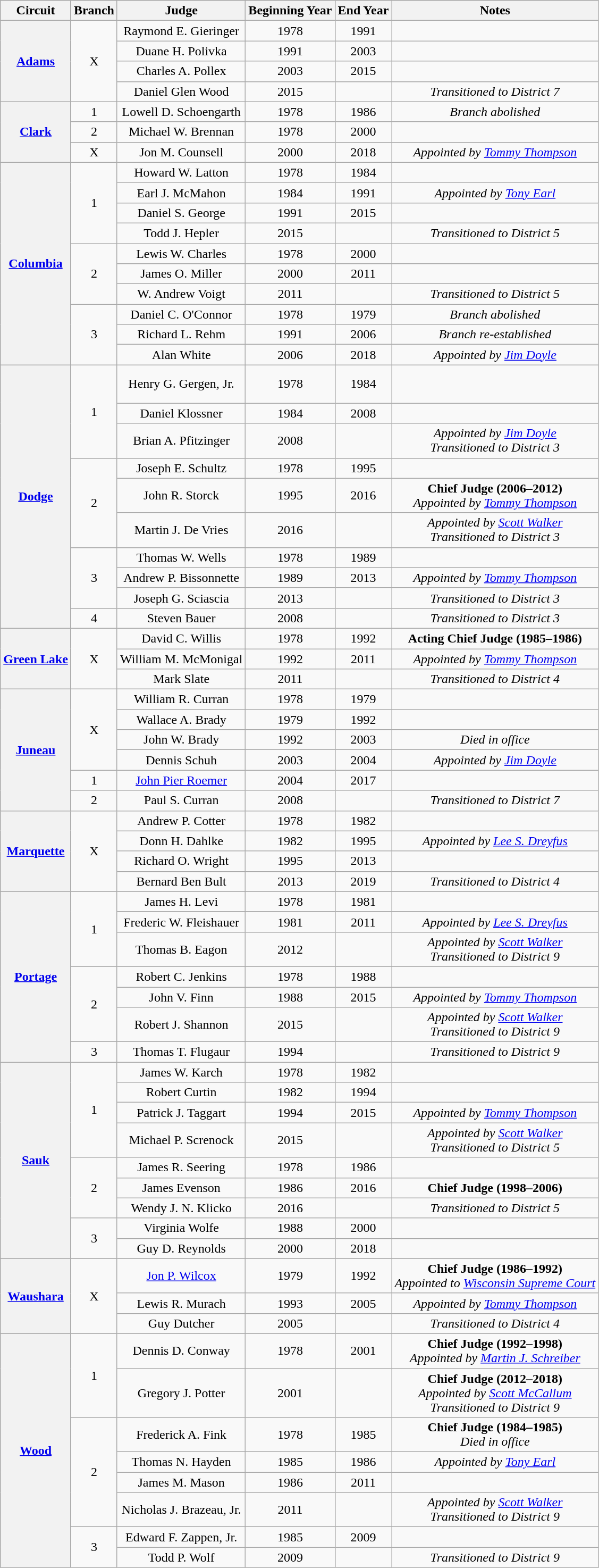<table class=wikitable style="text-align:center">
<tr>
<th>Circuit</th>
<th>Branch</th>
<th>Judge</th>
<th>Beginning Year</th>
<th>End Year</th>
<th>Notes</th>
</tr>
<tr>
<th rowspan="4"><a href='#'>Adams</a></th>
<td rowspan="4">X</td>
<td>Raymond E. Gieringer</td>
<td>1978</td>
<td>1991</td>
<td></td>
</tr>
<tr>
<td>Duane H. Polivka</td>
<td>1991</td>
<td>2003</td>
<td></td>
</tr>
<tr>
<td>Charles A. Pollex</td>
<td>2003</td>
<td>2015</td>
<td></td>
</tr>
<tr>
<td>Daniel Glen Wood</td>
<td>2015</td>
<td></td>
<td><em>Transitioned to District 7</em></td>
</tr>
<tr>
<th rowspan="3"><a href='#'>Clark</a></th>
<td>1</td>
<td>Lowell D. Schoengarth</td>
<td>1978</td>
<td>1986</td>
<td><em>Branch abolished</em></td>
</tr>
<tr>
<td>2</td>
<td>Michael W. Brennan</td>
<td>1978</td>
<td>2000</td>
<td></td>
</tr>
<tr>
<td>X</td>
<td>Jon M. Counsell</td>
<td>2000</td>
<td>2018</td>
<td><em>Appointed by <a href='#'>Tommy Thompson</a></em></td>
</tr>
<tr>
<th rowspan="10"><a href='#'>Columbia</a></th>
<td rowspan="4">1</td>
<td>Howard W. Latton</td>
<td>1978</td>
<td>1984</td>
<td></td>
</tr>
<tr>
<td>Earl J. McMahon</td>
<td>1984</td>
<td>1991</td>
<td><em>Appointed by <a href='#'>Tony Earl</a></em></td>
</tr>
<tr>
<td>Daniel S. George</td>
<td>1991</td>
<td>2015</td>
<td></td>
</tr>
<tr>
<td>Todd J. Hepler</td>
<td>2015</td>
<td></td>
<td><em>Transitioned to District 5</em></td>
</tr>
<tr>
<td rowspan="3">2</td>
<td>Lewis W. Charles</td>
<td>1978</td>
<td>2000</td>
<td></td>
</tr>
<tr>
<td>James O. Miller</td>
<td>2000</td>
<td>2011</td>
<td></td>
</tr>
<tr>
<td>W. Andrew Voigt</td>
<td>2011</td>
<td></td>
<td><em>Transitioned to District 5</em></td>
</tr>
<tr>
<td rowspan="3">3</td>
<td>Daniel C. O'Connor</td>
<td>1978</td>
<td>1979</td>
<td><em>Branch abolished</em></td>
</tr>
<tr>
<td>Richard L. Rehm</td>
<td>1991</td>
<td>2006</td>
<td><em>Branch re-established</em></td>
</tr>
<tr>
<td>Alan White</td>
<td>2006</td>
<td>2018</td>
<td><em>Appointed by <a href='#'>Jim Doyle</a></em></td>
</tr>
<tr style="height:3em">
<th rowspan="10"><a href='#'>Dodge</a></th>
<td rowspan="3">1</td>
<td>Henry G. Gergen, Jr.</td>
<td>1978</td>
<td>1984</td>
<td></td>
</tr>
<tr>
<td>Daniel Klossner</td>
<td>1984</td>
<td>2008</td>
<td></td>
</tr>
<tr>
<td>Brian A. Pfitzinger</td>
<td>2008</td>
<td></td>
<td><em>Appointed by <a href='#'>Jim Doyle</a></em><br><em>Transitioned to District 3</em></td>
</tr>
<tr>
<td rowspan="3">2</td>
<td>Joseph E. Schultz</td>
<td>1978</td>
<td>1995</td>
<td></td>
</tr>
<tr>
<td>John R. Storck</td>
<td>1995</td>
<td>2016</td>
<td><strong>Chief Judge (2006–2012)</strong><br><em>Appointed by <a href='#'>Tommy Thompson</a></em></td>
</tr>
<tr>
<td>Martin J. De Vries</td>
<td>2016</td>
<td></td>
<td><em>Appointed by <a href='#'>Scott Walker</a></em><br><em>Transitioned to District 3</em></td>
</tr>
<tr>
<td rowspan="3">3</td>
<td>Thomas W. Wells</td>
<td>1978</td>
<td>1989</td>
<td></td>
</tr>
<tr>
<td>Andrew P. Bissonnette</td>
<td>1989</td>
<td>2013</td>
<td><em>Appointed by <a href='#'>Tommy Thompson</a></em></td>
</tr>
<tr>
<td>Joseph G. Sciascia</td>
<td>2013</td>
<td></td>
<td><em>Transitioned to District 3</em></td>
</tr>
<tr>
<td>4</td>
<td>Steven Bauer</td>
<td>2008</td>
<td></td>
<td><em>Transitioned to District 3</em></td>
</tr>
<tr>
<th rowspan="3"><a href='#'>Green Lake</a></th>
<td rowspan="3">X</td>
<td>David C. Willis</td>
<td>1978</td>
<td>1992</td>
<td><strong>Acting Chief Judge (1985–1986)</strong></td>
</tr>
<tr>
<td>William M. McMonigal</td>
<td>1992</td>
<td>2011</td>
<td><em>Appointed by <a href='#'>Tommy Thompson</a></em></td>
</tr>
<tr>
<td>Mark Slate</td>
<td>2011</td>
<td></td>
<td><em>Transitioned to District 4</em></td>
</tr>
<tr>
<th rowspan="6"><a href='#'>Juneau</a></th>
<td rowspan="4">X</td>
<td>William R. Curran</td>
<td>1978</td>
<td>1979</td>
<td></td>
</tr>
<tr>
<td>Wallace A. Brady</td>
<td>1979</td>
<td>1992</td>
<td></td>
</tr>
<tr>
<td>John W. Brady</td>
<td>1992</td>
<td>2003</td>
<td><em>Died in office</em></td>
</tr>
<tr>
<td>Dennis Schuh</td>
<td>2003</td>
<td>2004</td>
<td><em>Appointed by <a href='#'>Jim Doyle</a></em></td>
</tr>
<tr>
<td>1</td>
<td><a href='#'>John Pier Roemer</a></td>
<td>2004</td>
<td>2017</td>
<td></td>
</tr>
<tr>
<td>2</td>
<td>Paul S. Curran</td>
<td>2008</td>
<td></td>
<td><em>Transitioned to District 7</em></td>
</tr>
<tr>
<th rowspan="4"><a href='#'>Marquette</a></th>
<td rowspan="4">X</td>
<td>Andrew P. Cotter</td>
<td>1978</td>
<td>1982</td>
<td></td>
</tr>
<tr>
<td>Donn H. Dahlke</td>
<td>1982</td>
<td>1995</td>
<td><em>Appointed by <a href='#'>Lee S. Dreyfus</a></em></td>
</tr>
<tr>
<td>Richard O. Wright</td>
<td>1995</td>
<td>2013</td>
<td></td>
</tr>
<tr>
<td>Bernard Ben Bult</td>
<td>2013</td>
<td>2019</td>
<td><em>Transitioned to District 4</em></td>
</tr>
<tr>
<th rowspan="7"><a href='#'>Portage</a></th>
<td rowspan="3">1</td>
<td>James H. Levi</td>
<td>1978</td>
<td>1981</td>
<td></td>
</tr>
<tr>
<td>Frederic W. Fleishauer</td>
<td>1981</td>
<td>2011</td>
<td><em>Appointed by <a href='#'>Lee S. Dreyfus</a></em></td>
</tr>
<tr>
<td>Thomas B. Eagon</td>
<td>2012</td>
<td></td>
<td><em>Appointed by <a href='#'>Scott Walker</a></em><br><em>Transitioned to District 9</em></td>
</tr>
<tr>
<td rowspan="3">2</td>
<td>Robert C. Jenkins</td>
<td>1978</td>
<td>1988</td>
<td></td>
</tr>
<tr>
<td>John V. Finn</td>
<td>1988</td>
<td>2015</td>
<td><em>Appointed by <a href='#'>Tommy Thompson</a></em></td>
</tr>
<tr>
<td>Robert J. Shannon</td>
<td>2015</td>
<td></td>
<td><em>Appointed by <a href='#'>Scott Walker</a></em><br><em>Transitioned to District 9</em></td>
</tr>
<tr>
<td>3</td>
<td>Thomas T. Flugaur</td>
<td>1994</td>
<td></td>
<td><em>Transitioned to District 9</em></td>
</tr>
<tr>
<th rowspan="9"><a href='#'>Sauk</a></th>
<td rowspan="4">1</td>
<td>James W. Karch</td>
<td>1978</td>
<td>1982</td>
<td></td>
</tr>
<tr>
<td>Robert Curtin</td>
<td>1982</td>
<td>1994</td>
<td></td>
</tr>
<tr>
<td>Patrick J. Taggart</td>
<td>1994</td>
<td>2015</td>
<td><em>Appointed by <a href='#'>Tommy Thompson</a></em></td>
</tr>
<tr>
<td>Michael P. Screnock</td>
<td>2015</td>
<td></td>
<td><em>Appointed by <a href='#'>Scott Walker</a></em><br><em>Transitioned to District 5</em></td>
</tr>
<tr>
<td rowspan="3">2</td>
<td>James R. Seering</td>
<td>1978</td>
<td>1986</td>
<td></td>
</tr>
<tr>
<td>James Evenson</td>
<td>1986</td>
<td>2016</td>
<td><strong>Chief Judge (1998–2006)</strong></td>
</tr>
<tr>
<td>Wendy J. N. Klicko</td>
<td>2016</td>
<td></td>
<td><em>Transitioned to District 5</em></td>
</tr>
<tr>
<td rowspan="2">3</td>
<td>Virginia Wolfe</td>
<td>1988</td>
<td>2000</td>
<td></td>
</tr>
<tr>
<td>Guy D. Reynolds</td>
<td>2000</td>
<td>2018</td>
<td></td>
</tr>
<tr>
<th rowspan="3"><a href='#'>Waushara</a></th>
<td rowspan="3">X</td>
<td><a href='#'>Jon P. Wilcox</a></td>
<td>1979</td>
<td>1992</td>
<td><strong>Chief Judge (1986–1992)</strong><br><em>Appointed to <a href='#'>Wisconsin Supreme Court</a></em></td>
</tr>
<tr>
<td>Lewis R. Murach</td>
<td>1993</td>
<td>2005</td>
<td><em>Appointed by <a href='#'>Tommy Thompson</a></em></td>
</tr>
<tr>
<td>Guy Dutcher</td>
<td>2005</td>
<td></td>
<td><em>Transitioned to District 4</em></td>
</tr>
<tr>
<th rowspan="8"><a href='#'>Wood</a></th>
<td rowspan="2">1</td>
<td>Dennis D. Conway</td>
<td>1978</td>
<td>2001</td>
<td><strong>Chief Judge (1992–1998)</strong><br><em>Appointed by <a href='#'>Martin J. Schreiber</a></em></td>
</tr>
<tr>
<td>Gregory J. Potter</td>
<td>2001</td>
<td></td>
<td><strong>Chief Judge (2012–2018)</strong><br><em>Appointed by <a href='#'>Scott McCallum</a></em><br><em>Transitioned to District 9</em></td>
</tr>
<tr>
<td rowspan="4">2</td>
<td>Frederick A. Fink</td>
<td>1978</td>
<td>1985</td>
<td><strong>Chief Judge (1984–1985)</strong><br><em>Died in office</em></td>
</tr>
<tr>
<td>Thomas N. Hayden</td>
<td>1985</td>
<td>1986</td>
<td><em>Appointed by <a href='#'>Tony Earl</a></em></td>
</tr>
<tr>
<td>James M. Mason</td>
<td>1986</td>
<td>2011</td>
<td></td>
</tr>
<tr>
<td>Nicholas J. Brazeau, Jr.</td>
<td>2011</td>
<td></td>
<td><em>Appointed by <a href='#'>Scott Walker</a></em><br><em>Transitioned to District 9</em></td>
</tr>
<tr>
<td rowspan="2">3</td>
<td>Edward F. Zappen, Jr.</td>
<td>1985</td>
<td>2009</td>
<td></td>
</tr>
<tr>
<td>Todd P. Wolf</td>
<td>2009</td>
<td></td>
<td><em>Transitioned to District 9</em></td>
</tr>
</table>
